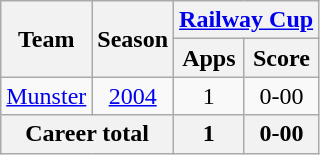<table class="wikitable" style="text-align:center">
<tr>
<th rowspan="2">Team</th>
<th rowspan="2">Season</th>
<th colspan="2"><a href='#'>Railway Cup</a></th>
</tr>
<tr>
<th>Apps</th>
<th>Score</th>
</tr>
<tr>
<td rowspan="1"><a href='#'>Munster</a></td>
<td><a href='#'>2004</a></td>
<td>1</td>
<td>0-00</td>
</tr>
<tr>
<th colspan="2">Career total</th>
<th>1</th>
<th>0-00</th>
</tr>
</table>
